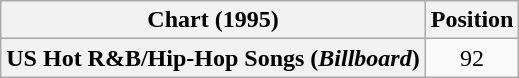<table class="wikitable sortable plainrowheaders" style="text-align:center;">
<tr>
<th scope="col">Chart (1995)</th>
<th scope="col">Position</th>
</tr>
<tr>
<th scope="row">US Hot R&B/Hip-Hop Songs (<em>Billboard</em>)</th>
<td>92</td>
</tr>
</table>
